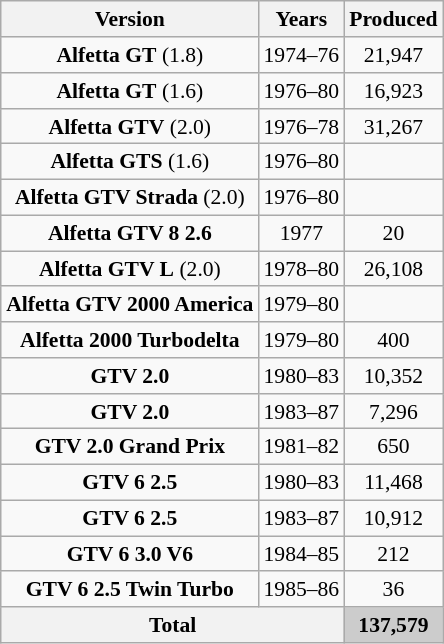<table class="wikitable" style="text-align:center; font-size:90%; float:right">
<tr>
<th>Version</th>
<th>Years</th>
<th>Produced</th>
</tr>
<tr>
<td><strong>Alfetta GT</strong> (1.8)</td>
<td>1974–76</td>
<td>21,947</td>
</tr>
<tr>
<td><strong>Alfetta GT</strong> (1.6)</td>
<td>1976–80</td>
<td>16,923</td>
</tr>
<tr>
<td><strong>Alfetta GTV</strong> (2.0)</td>
<td>1976–78</td>
<td>31,267</td>
</tr>
<tr>
<td><strong>Alfetta GTS</strong> (1.6)</td>
<td>1976–80</td>
<td></td>
</tr>
<tr>
<td><strong>Alfetta GTV Strada</strong> (2.0)</td>
<td>1976–80</td>
<td></td>
</tr>
<tr>
<td><strong>Alfetta GTV 8 2.6</strong></td>
<td>1977</td>
<td>20</td>
</tr>
<tr>
<td><strong>Alfetta GTV L</strong> (2.0)</td>
<td>1978–80</td>
<td>26,108</td>
</tr>
<tr>
<td><strong>Alfetta GTV 2000 America</strong></td>
<td>1979–80</td>
<td></td>
</tr>
<tr>
<td><strong>Alfetta 2000 Turbodelta</strong></td>
<td>1979–80</td>
<td>400</td>
</tr>
<tr>
<td><strong>GTV 2.0</strong></td>
<td>1980–83</td>
<td>10,352</td>
</tr>
<tr>
<td><strong>GTV 2.0</strong></td>
<td>1983–87</td>
<td>7,296</td>
</tr>
<tr>
<td><strong>GTV 2.0 Grand Prix</strong></td>
<td>1981–82</td>
<td>650</td>
</tr>
<tr>
<td><strong>GTV 6 2.5</strong></td>
<td>1980–83</td>
<td>11,468</td>
</tr>
<tr>
<td><strong>GTV 6 2.5</strong></td>
<td>1983–87</td>
<td>10,912</td>
</tr>
<tr>
<td><strong>GTV 6 3.0 V6</strong></td>
<td>1984–85</td>
<td>212</td>
</tr>
<tr>
<td><strong>GTV 6 2.5 Twin Turbo</strong></td>
<td>1985–86</td>
<td>36</td>
</tr>
<tr>
<th colspan="2"><strong>Total</strong></th>
<th style="background:#CCCCCC;" align="right"><strong>137,579</strong></th>
</tr>
</table>
